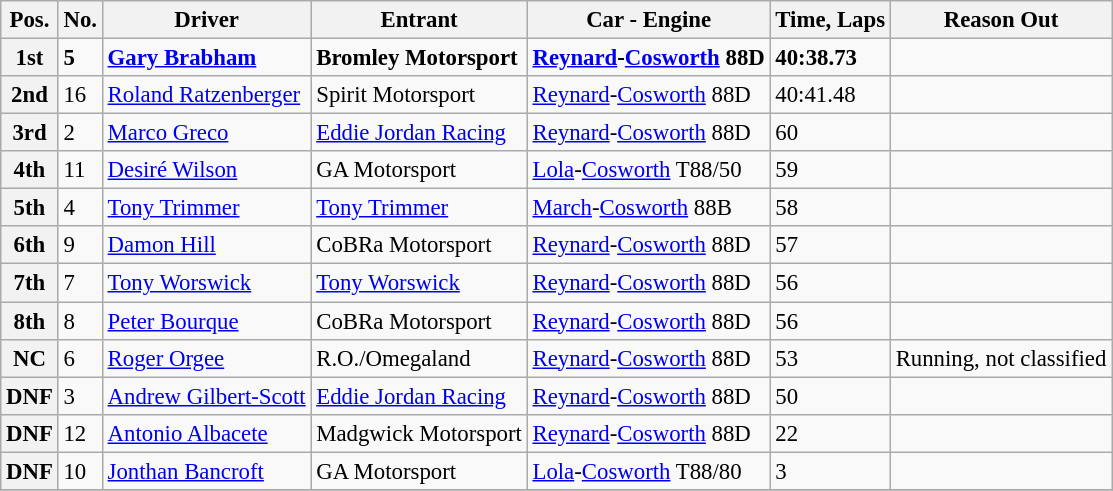<table class="wikitable" style="font-size: 95%">
<tr>
<th>Pos.</th>
<th>No.</th>
<th>Driver</th>
<th>Entrant</th>
<th>Car - Engine</th>
<th>Time, Laps</th>
<th>Reason Out</th>
</tr>
<tr>
<th><strong>1st</strong></th>
<td><strong>5</strong></td>
<td> <strong><a href='#'>Gary Brabham</a></strong></td>
<td><strong>Bromley Motorsport</strong></td>
<td><strong><a href='#'>Reynard</a>-<a href='#'>Cosworth</a> 88D</strong></td>
<td><strong>40:38.73</strong></td>
<td></td>
</tr>
<tr>
<th>2nd</th>
<td>16</td>
<td> <a href='#'>Roland Ratzenberger</a></td>
<td>Spirit Motorsport</td>
<td><a href='#'>Reynard</a>-<a href='#'>Cosworth</a> 88D</td>
<td>40:41.48</td>
<td></td>
</tr>
<tr>
<th>3rd</th>
<td>2</td>
<td> <a href='#'>Marco Greco</a></td>
<td><a href='#'>Eddie Jordan Racing</a></td>
<td><a href='#'>Reynard</a>-<a href='#'>Cosworth</a> 88D</td>
<td>60</td>
<td></td>
</tr>
<tr>
<th>4th</th>
<td>11</td>
<td> <a href='#'>Desiré Wilson</a></td>
<td>GA Motorsport</td>
<td><a href='#'>Lola</a>-<a href='#'>Cosworth</a> T88/50</td>
<td>59</td>
<td></td>
</tr>
<tr>
<th>5th</th>
<td>4</td>
<td> <a href='#'>Tony Trimmer</a></td>
<td><a href='#'>Tony Trimmer</a></td>
<td><a href='#'>March</a>-<a href='#'>Cosworth</a> 88B</td>
<td>58</td>
<td></td>
</tr>
<tr>
<th>6th</th>
<td>9</td>
<td> <a href='#'>Damon Hill</a></td>
<td>CoBRa Motorsport</td>
<td><a href='#'>Reynard</a>-<a href='#'>Cosworth</a> 88D</td>
<td>57</td>
<td></td>
</tr>
<tr>
<th>7th</th>
<td>7</td>
<td> <a href='#'>Tony Worswick</a></td>
<td><a href='#'>Tony Worswick</a></td>
<td><a href='#'>Reynard</a>-<a href='#'>Cosworth</a> 88D</td>
<td>56</td>
<td></td>
</tr>
<tr>
<th>8th</th>
<td>8</td>
<td> <a href='#'>Peter Bourque</a></td>
<td>CoBRa Motorsport</td>
<td><a href='#'>Reynard</a>-<a href='#'>Cosworth</a> 88D</td>
<td>56</td>
<td></td>
</tr>
<tr>
<th>NC</th>
<td>6</td>
<td> <a href='#'>Roger Orgee</a></td>
<td>R.O./Omegaland</td>
<td><a href='#'>Reynard</a>-<a href='#'>Cosworth</a> 88D</td>
<td>53</td>
<td>Running, not classified</td>
</tr>
<tr>
<th>DNF</th>
<td>3</td>
<td> <a href='#'>Andrew Gilbert-Scott</a></td>
<td><a href='#'>Eddie Jordan Racing</a></td>
<td><a href='#'>Reynard</a>-<a href='#'>Cosworth</a> 88D</td>
<td>50</td>
<td></td>
</tr>
<tr>
<th>DNF</th>
<td>12</td>
<td> <a href='#'>Antonio Albacete</a></td>
<td>Madgwick Motorsport</td>
<td><a href='#'>Reynard</a>-<a href='#'>Cosworth</a> 88D</td>
<td>22</td>
<td></td>
</tr>
<tr>
<th>DNF</th>
<td>10</td>
<td> <a href='#'>Jonthan Bancroft</a></td>
<td>GA Motorsport</td>
<td><a href='#'>Lola</a>-<a href='#'>Cosworth</a> T88/80</td>
<td>3</td>
<td></td>
</tr>
<tr>
</tr>
</table>
